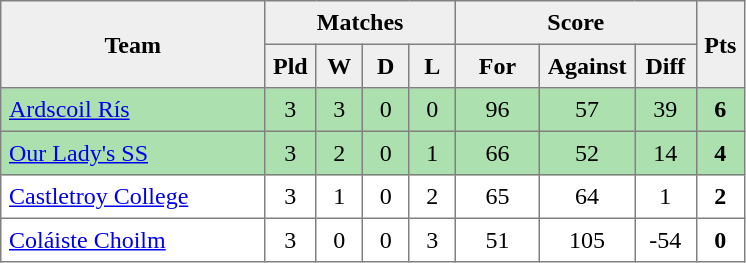<table style=border-collapse:collapse border=1 cellspacing=0 cellpadding=5>
<tr align=center bgcolor=#efefef>
<th rowspan=2 width=165>Team</th>
<th colspan=4>Matches</th>
<th colspan=3>Score</th>
<th rowspan=2width=20>Pts</th>
</tr>
<tr align=center bgcolor=#efefef>
<th width=20>Pld</th>
<th width=20>W</th>
<th width=20>D</th>
<th width=20>L</th>
<th width=45>For</th>
<th width=45>Against</th>
<th width=30>Diff</th>
</tr>
<tr align=center style="background:#ACE1AF;">
<td style="text-align:left;"><a href='#'>Ardscoil Rís</a></td>
<td>3</td>
<td>3</td>
<td>0</td>
<td>0</td>
<td>96</td>
<td>57</td>
<td>39</td>
<td><strong>6</strong></td>
</tr>
<tr align=center style="background:#ACE1AF;">
<td style="text-align:left;"><a href='#'>Our Lady's SS</a></td>
<td>3</td>
<td>2</td>
<td>0</td>
<td>1</td>
<td>66</td>
<td>52</td>
<td>14</td>
<td><strong>4</strong></td>
</tr>
<tr align=center>
<td style="text-align:left;"><a href='#'>Castletroy College</a></td>
<td>3</td>
<td>1</td>
<td>0</td>
<td>2</td>
<td>65</td>
<td>64</td>
<td>1</td>
<td><strong>2</strong></td>
</tr>
<tr align=center>
<td style="text-align:left;"><a href='#'>Coláiste Choilm</a></td>
<td>3</td>
<td>0</td>
<td>0</td>
<td>3</td>
<td>51</td>
<td>105</td>
<td>-54</td>
<td><strong>0</strong></td>
</tr>
</table>
